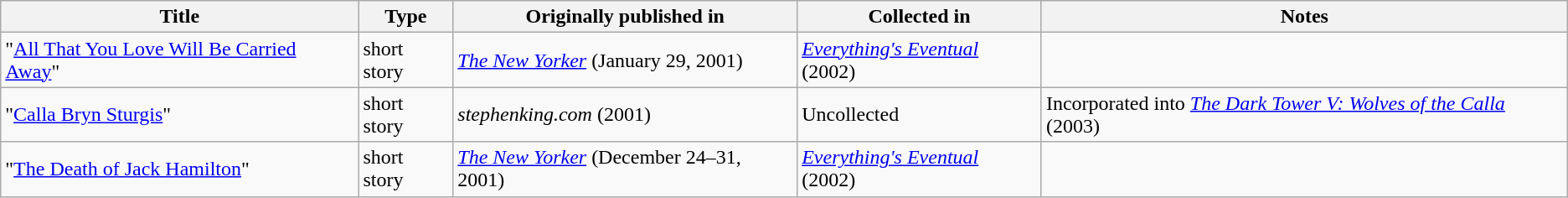<table class="wikitable">
<tr>
<th>Title</th>
<th>Type</th>
<th>Originally published in</th>
<th>Collected in</th>
<th>Notes</th>
</tr>
<tr>
<td>"<a href='#'>All That You Love Will Be Carried Away</a>"</td>
<td>short story</td>
<td><em><a href='#'>The New Yorker</a></em> (January 29, 2001)</td>
<td><em><a href='#'>Everything's Eventual</a></em> (2002)</td>
<td></td>
</tr>
<tr>
<td>"<a href='#'>Calla Bryn Sturgis</a>"</td>
<td>short story</td>
<td><em>stephenking.com</em> (2001)</td>
<td>Uncollected</td>
<td>Incorporated into <em><a href='#'>The Dark Tower V: Wolves of the Calla</a></em> (2003)</td>
</tr>
<tr>
<td>"<a href='#'>The Death of Jack Hamilton</a>"</td>
<td>short story</td>
<td><em><a href='#'>The New Yorker</a></em> (December 24–31, 2001)</td>
<td><em><a href='#'>Everything's Eventual</a></em> (2002)</td>
<td></td>
</tr>
</table>
